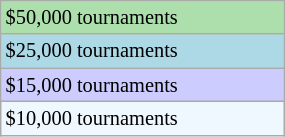<table class="wikitable" style="font-size:85%; width:15%;">
<tr style="background:#addfad;">
<td>$50,000 tournaments</td>
</tr>
<tr style="background:lightblue;">
<td>$25,000 tournaments</td>
</tr>
<tr style="background:#ccccff;">
<td>$15,000 tournaments</td>
</tr>
<tr style="background:#f0f8ff;">
<td>$10,000 tournaments</td>
</tr>
</table>
